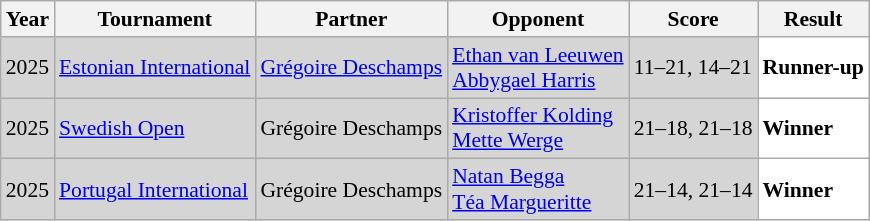<table class="sortable wikitable" style="font-size: 90%;">
<tr>
<th>Year</th>
<th>Tournament</th>
<th>Partner</th>
<th>Opponent</th>
<th>Score</th>
<th>Result</th>
</tr>
<tr style="background:#D5D5D5">
<td align="center">2025</td>
<td align="left"><a href='#'>Estonian International</a></td>
<td align="left"> <a href='#'>Grégoire Deschamps</a></td>
<td align="left"> <a href='#'>Ethan van Leeuwen</a><br> <a href='#'>Abbygael Harris</a></td>
<td align="left">11–21, 14–21</td>
<td style="text-align:left; background:white"> <strong>Runner-up</strong></td>
</tr>
<tr style="background:#D5D5D5">
<td align="center">2025</td>
<td align="left"><a href='#'>Swedish Open</a></td>
<td align="left"> Grégoire Deschamps</td>
<td align="left"> <a href='#'>Kristoffer Kolding</a><br> <a href='#'>Mette Werge</a></td>
<td align="left">21–18, 21–18</td>
<td style="text-align:left; background:white"> <strong>Winner</strong></td>
</tr>
<tr style="background:#D5D5D5">
<td align="center">2025</td>
<td align="left"><a href='#'>Portugal International</a></td>
<td align="left"> Grégoire Deschamps</td>
<td align="left"> <a href='#'>Natan Begga</a><br> <a href='#'>Téa Margueritte</a></td>
<td align="left">21–14, 21–14</td>
<td style="text-align:left; background:white"> <strong>Winner</strong></td>
</tr>
</table>
